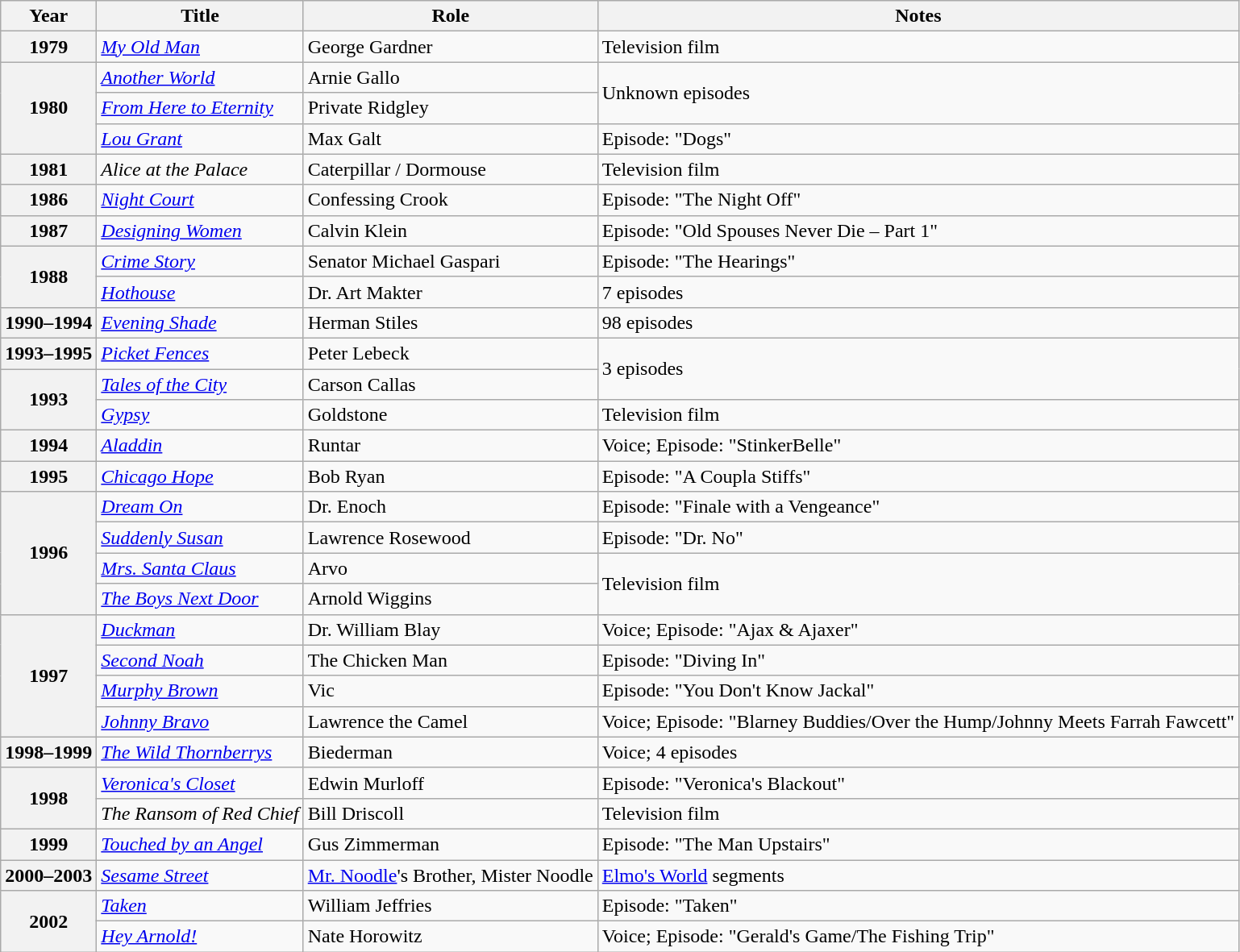<table class="wikitable unsortable">
<tr>
<th>Year</th>
<th>Title</th>
<th>Role</th>
<th>Notes</th>
</tr>
<tr>
<th>1979</th>
<td><em><a href='#'>My Old Man</a></em></td>
<td>George Gardner</td>
<td>Television film</td>
</tr>
<tr>
<th rowspan=3>1980</th>
<td><em><a href='#'>Another World</a></em></td>
<td>Arnie Gallo</td>
<td rowspan=2>Unknown episodes</td>
</tr>
<tr>
<td><em><a href='#'>From Here to Eternity</a></em></td>
<td>Private Ridgley</td>
</tr>
<tr>
<td><em><a href='#'>Lou Grant</a></em></td>
<td>Max Galt</td>
<td>Episode: "Dogs"</td>
</tr>
<tr>
<th>1981</th>
<td><em>Alice at the Palace</em></td>
<td>Caterpillar / Dormouse</td>
<td>Television film</td>
</tr>
<tr>
<th>1986</th>
<td><em><a href='#'>Night Court</a></em></td>
<td>Confessing Crook</td>
<td>Episode: "The Night Off"</td>
</tr>
<tr>
<th>1987</th>
<td><em><a href='#'>Designing Women</a></em></td>
<td>Calvin Klein</td>
<td>Episode: "Old Spouses Never Die – Part 1"</td>
</tr>
<tr>
<th rowspan=2>1988</th>
<td><em><a href='#'>Crime Story</a></em></td>
<td>Senator Michael Gaspari</td>
<td>Episode: "The Hearings"</td>
</tr>
<tr>
<td><em><a href='#'>Hothouse</a></em></td>
<td>Dr. Art Makter</td>
<td>7 episodes</td>
</tr>
<tr>
<th>1990–1994</th>
<td><em><a href='#'>Evening Shade</a></em></td>
<td>Herman Stiles</td>
<td>98 episodes</td>
</tr>
<tr>
<th>1993–1995</th>
<td><em><a href='#'>Picket Fences</a></em></td>
<td>Peter Lebeck</td>
<td rowspan=2>3 episodes</td>
</tr>
<tr>
<th rowspan=2>1993</th>
<td><em><a href='#'>Tales of the City</a></em></td>
<td>Carson Callas</td>
</tr>
<tr>
<td><em><a href='#'>Gypsy</a></em></td>
<td>Goldstone</td>
<td>Television film</td>
</tr>
<tr>
<th>1994</th>
<td><em><a href='#'>Aladdin</a></em></td>
<td>Runtar</td>
<td>Voice; Episode: "StinkerBelle"</td>
</tr>
<tr>
<th>1995</th>
<td><em><a href='#'>Chicago Hope</a></em></td>
<td>Bob Ryan</td>
<td>Episode: "A Coupla Stiffs"</td>
</tr>
<tr>
<th rowspan=4>1996</th>
<td><em><a href='#'>Dream On</a></em></td>
<td>Dr. Enoch</td>
<td>Episode: "Finale with a Vengeance"</td>
</tr>
<tr>
<td><em><a href='#'>Suddenly Susan</a></em></td>
<td>Lawrence Rosewood</td>
<td>Episode: "Dr. No"</td>
</tr>
<tr>
<td><em><a href='#'>Mrs. Santa Claus</a></em></td>
<td>Arvo</td>
<td rowspan=2>Television film</td>
</tr>
<tr>
<td><em><a href='#'>The Boys Next Door</a></em></td>
<td>Arnold Wiggins</td>
</tr>
<tr>
<th rowspan=4>1997</th>
<td><em><a href='#'>Duckman</a></em></td>
<td>Dr. William Blay</td>
<td>Voice; Episode: "Ajax & Ajaxer"</td>
</tr>
<tr>
<td><em><a href='#'>Second Noah</a></em></td>
<td>The Chicken Man</td>
<td>Episode: "Diving In"</td>
</tr>
<tr>
<td><em><a href='#'>Murphy Brown</a></em></td>
<td>Vic</td>
<td>Episode: "You Don't Know Jackal"</td>
</tr>
<tr>
<td><em><a href='#'>Johnny Bravo</a></em></td>
<td>Lawrence the Camel</td>
<td>Voice; Episode: "Blarney Buddies/Over the Hump/Johnny Meets Farrah Fawcett"</td>
</tr>
<tr>
<th>1998–1999</th>
<td><em><a href='#'>The Wild Thornberrys</a></em></td>
<td>Biederman</td>
<td>Voice; 4 episodes</td>
</tr>
<tr>
<th rowspan=2>1998</th>
<td><em><a href='#'>Veronica's Closet</a></em></td>
<td>Edwin Murloff</td>
<td>Episode: "Veronica's Blackout"</td>
</tr>
<tr>
<td><em>The Ransom of Red Chief</em></td>
<td>Bill Driscoll</td>
<td>Television film</td>
</tr>
<tr>
<th>1999</th>
<td><em><a href='#'>Touched by an Angel</a></em></td>
<td>Gus Zimmerman</td>
<td>Episode: "The Man Upstairs"</td>
</tr>
<tr>
<th>2000–2003</th>
<td><em><a href='#'>Sesame Street</a></em></td>
<td><a href='#'>Mr. Noodle</a>'s Brother, Mister Noodle</td>
<td><a href='#'>Elmo's World</a> segments</td>
</tr>
<tr>
<th rowspan=2>2002</th>
<td><em><a href='#'>Taken</a></em></td>
<td>William Jeffries</td>
<td>Episode: "Taken"</td>
</tr>
<tr>
<td><em><a href='#'>Hey Arnold!</a></em></td>
<td>Nate Horowitz</td>
<td>Voice; Episode: "Gerald's Game/The Fishing Trip"</td>
</tr>
</table>
